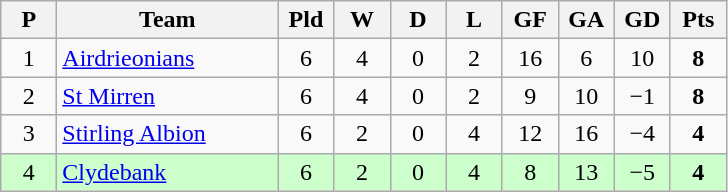<table class="wikitable" style="text-align: center;">
<tr>
<th width=30>P</th>
<th width=140>Team</th>
<th width=30>Pld</th>
<th width=30>W</th>
<th width=30>D</th>
<th width=30>L</th>
<th width=30>GF</th>
<th width=30>GA</th>
<th width=30>GD</th>
<th width=30>Pts</th>
</tr>
<tr>
<td>1</td>
<td align=left><a href='#'>Airdrieonians</a></td>
<td>6</td>
<td>4</td>
<td>0</td>
<td>2</td>
<td>16</td>
<td>6</td>
<td>10</td>
<td><strong>8</strong></td>
</tr>
<tr>
<td>2</td>
<td align=left><a href='#'>St Mirren</a></td>
<td>6</td>
<td>4</td>
<td>0</td>
<td>2</td>
<td>9</td>
<td>10</td>
<td>−1</td>
<td><strong>8</strong></td>
</tr>
<tr>
<td>3</td>
<td align=left><a href='#'>Stirling Albion</a></td>
<td>6</td>
<td>2</td>
<td>0</td>
<td>4</td>
<td>12</td>
<td>16</td>
<td>−4</td>
<td><strong>4</strong></td>
</tr>
<tr style="background:#ccffcc;">
<td>4</td>
<td align=left><a href='#'>Clydebank</a></td>
<td>6</td>
<td>2</td>
<td>0</td>
<td>4</td>
<td>8</td>
<td>13</td>
<td>−5</td>
<td><strong>4</strong></td>
</tr>
</table>
